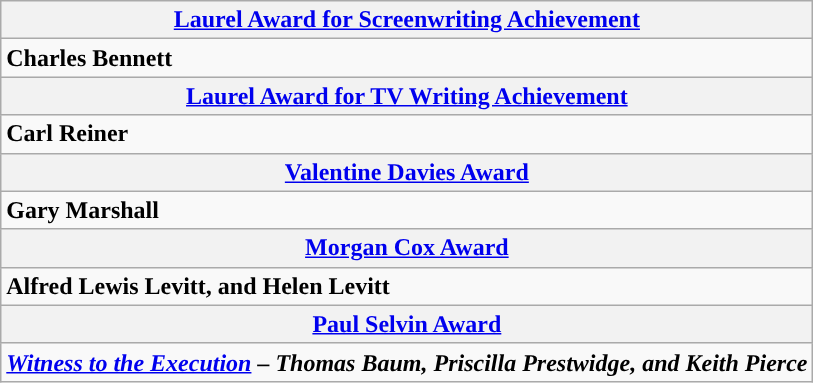<table class="wikitable" style="width=">
<tr>
<th colspan="2" style="background:"><a href='#'>Laurel Award for Screenwriting Achievement</a></th>
</tr>
<tr>
<td colspan="2" style="vertical-align:top;"><strong>Charles Bennett</strong></td>
</tr>
<tr>
<th colspan="2" style="background:"><a href='#'>Laurel Award for TV Writing Achievement</a></th>
</tr>
<tr>
<td colspan="2" style="vertical-align:top;"><strong>Carl Reiner</strong></td>
</tr>
<tr>
<th colspan="2" style="background:"><a href='#'>Valentine Davies Award</a></th>
</tr>
<tr>
<td colspan="2" style="vertical-align:top;"><strong>Gary Marshall</strong></td>
</tr>
<tr>
<th colspan="2" style="background:"><a href='#'>Morgan Cox Award</a></th>
</tr>
<tr>
<td colspan="2" style="vertical-align:top;"><strong>Alfred Lewis Levitt, and Helen Levitt</strong></td>
</tr>
<tr>
<th colspan="2" style="background:"><a href='#'>Paul Selvin Award</a></th>
</tr>
<tr>
<td colspan="2" style="vertical-align:top;"><strong><em><a href='#'>Witness to the Execution</a><em> – Thomas Baum, Priscilla Prestwidge, and Keith Pierce<strong></td>
</tr>
</table>
